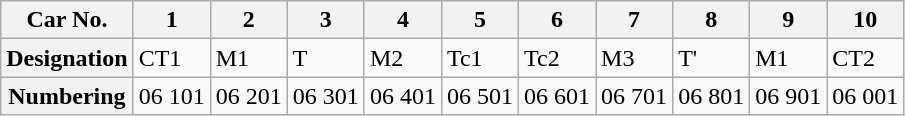<table class="wikitable">
<tr>
<th>Car No.</th>
<th>1</th>
<th>2</th>
<th>3</th>
<th>4</th>
<th>5</th>
<th>6</th>
<th>7</th>
<th>8</th>
<th>9</th>
<th>10</th>
</tr>
<tr>
<th>Designation</th>
<td>CT1</td>
<td>M1</td>
<td>T</td>
<td>M2</td>
<td>Tc1</td>
<td>Tc2</td>
<td>M3</td>
<td>T'</td>
<td>M1</td>
<td>CT2</td>
</tr>
<tr>
<th>Numbering</th>
<td>06 101</td>
<td>06 201</td>
<td>06 301</td>
<td>06 401</td>
<td>06 501</td>
<td>06 601</td>
<td>06 701</td>
<td>06 801</td>
<td>06 901</td>
<td>06 001</td>
</tr>
</table>
